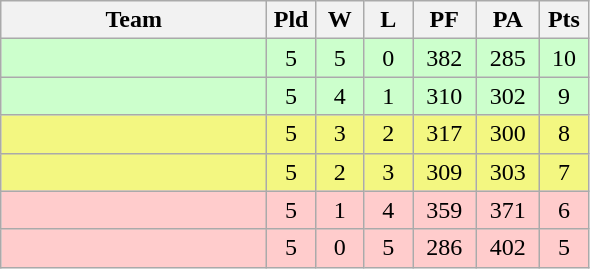<table class="wikitable" style="text-align:center;">
<tr>
<th width=170>Team</th>
<th width=25>Pld</th>
<th width=25>W</th>
<th width=25>L</th>
<th width=35>PF</th>
<th width=35>PA</th>
<th width=25>Pts</th>
</tr>
<tr bgcolor=#ccffcc>
<td align="left"></td>
<td>5</td>
<td>5</td>
<td>0</td>
<td>382</td>
<td>285</td>
<td>10</td>
</tr>
<tr bgcolor=#ccffcc>
<td align="left"></td>
<td>5</td>
<td>4</td>
<td>1</td>
<td>310</td>
<td>302</td>
<td>9</td>
</tr>
<tr bgcolor=#F3F781>
<td align="left"></td>
<td>5</td>
<td>3</td>
<td>2</td>
<td>317</td>
<td>300</td>
<td>8</td>
</tr>
<tr bgcolor=#F3F781>
<td align="left"></td>
<td>5</td>
<td>2</td>
<td>3</td>
<td>309</td>
<td>303</td>
<td>7</td>
</tr>
<tr bgcolor=#ffcccc>
<td align="left"></td>
<td>5</td>
<td>1</td>
<td>4</td>
<td>359</td>
<td>371</td>
<td>6</td>
</tr>
<tr bgcolor=#ffcccc>
<td align="left"></td>
<td>5</td>
<td>0</td>
<td>5</td>
<td>286</td>
<td>402</td>
<td>5</td>
</tr>
</table>
